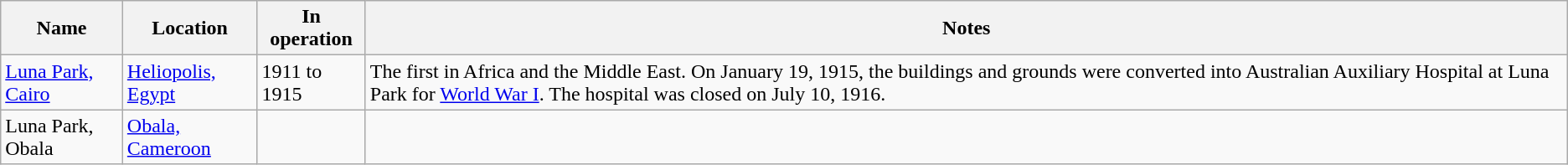<table class="wikitable">
<tr>
<th>Name</th>
<th>Location</th>
<th>In operation</th>
<th>Notes</th>
</tr>
<tr>
<td><a href='#'>Luna Park, Cairo</a></td>
<td><a href='#'>Heliopolis, Egypt</a></td>
<td>1911 to 1915</td>
<td>The first in Africa and the Middle East. On January 19, 1915, the buildings and grounds were converted into Australian Auxiliary Hospital at Luna Park for <a href='#'>World War I</a>. The hospital was closed on July 10, 1916.</td>
</tr>
<tr>
<td>Luna Park, Obala</td>
<td><a href='#'>Obala, Cameroon</a></td>
<td></td>
<td></td>
</tr>
</table>
